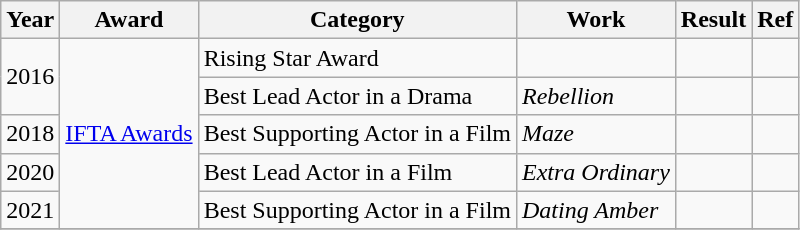<table class="wikitable plainrowheaders">
<tr>
<th>Year</th>
<th>Award</th>
<th>Category</th>
<th>Work</th>
<th>Result</th>
<th>Ref</th>
</tr>
<tr>
<td rowspan="2">2016</td>
<td rowspan="5"><a href='#'>IFTA Awards</a></td>
<td>Rising Star Award</td>
<td></td>
<td></td>
<td></td>
</tr>
<tr>
<td>Best Lead Actor in a Drama</td>
<td><em>Rebellion</em></td>
<td></td>
<td></td>
</tr>
<tr>
<td>2018</td>
<td>Best Supporting Actor in a Film</td>
<td><em>Maze</em></td>
<td></td>
<td></td>
</tr>
<tr>
<td>2020</td>
<td>Best Lead Actor in a Film</td>
<td><em>Extra Ordinary</em></td>
<td></td>
<td></td>
</tr>
<tr>
<td>2021</td>
<td>Best Supporting Actor in a Film</td>
<td><em>Dating Amber</em></td>
<td></td>
<td></td>
</tr>
<tr>
</tr>
</table>
